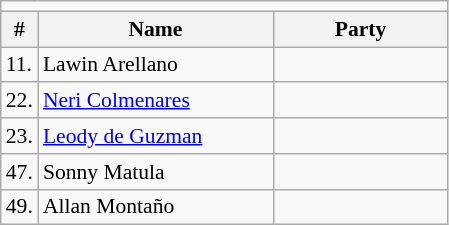<table class=wikitable style="font-size:90%">
<tr>
<td colspan=4 bgcolor=></td>
</tr>
<tr>
<th>#</th>
<th width=150px>Name</th>
<th colspan=2 width=110px>Party</th>
</tr>
<tr>
<td>11.</td>
<td>Lawin Arellano</td>
<td></td>
</tr>
<tr>
<td>22.</td>
<td><a href='#'>Neri Colmenares</a></td>
<td></td>
</tr>
<tr>
<td>23.</td>
<td><a href='#'>Leody de Guzman</a></td>
<td></td>
</tr>
<tr>
<td>47.</td>
<td>Sonny Matula</td>
<td></td>
</tr>
<tr>
<td>49.</td>
<td>Allan Montaño</td>
<td></td>
</tr>
</table>
